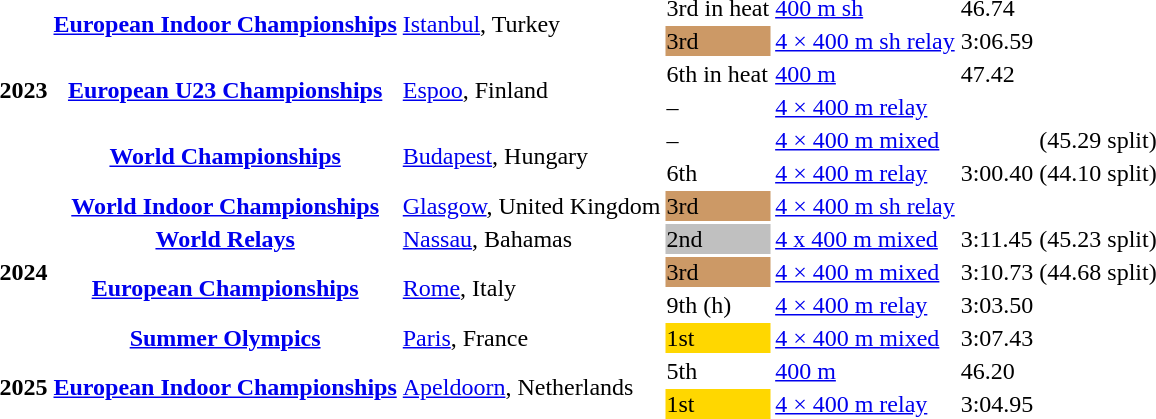<table>
<tr>
<th scope="rowgroup" rowspan="6">2023</th>
<th scope="rowgroup" rowspan="2"><a href='#'>European Indoor Championships</a></th>
<td rowspan="2"><a href='#'>Istanbul</a>, Turkey</td>
<td>3rd in heat</td>
<td><a href='#'>400 m sh</a></td>
<td>46.74</td>
<td></td>
</tr>
<tr>
<td bgcolor=cc9966>3rd</td>
<td><a href='#'>4 × 400 m sh relay</a></td>
<td>3:06.59</td>
<td></td>
</tr>
<tr>
<th scope="rowgroup" rowspan="2"><a href='#'>European U23 Championships</a></th>
<td rowspan="2"><a href='#'>Espoo</a>, Finland</td>
<td>6th in heat</td>
<td><a href='#'>400 m</a></td>
<td>47.42</td>
<td></td>
</tr>
<tr>
<td>–</td>
<td><a href='#'>4 × 400 m relay</a></td>
<td></td>
<td></td>
</tr>
<tr>
<th scope="rowgroup" rowspan="2"><a href='#'>World Championships</a></th>
<td rowspan="2"><a href='#'>Budapest</a>, Hungary</td>
<td>–</td>
<td><a href='#'>4 × 400 m mixed</a></td>
<td></td>
<td>(45.29 split)</td>
</tr>
<tr>
<td>6th</td>
<td><a href='#'>4 × 400 m relay</a></td>
<td>3:00.40</td>
<td>(44.10 split)</td>
</tr>
<tr>
<th scope="rowgroup" rowspan="5">2024</th>
<th scope="row"><a href='#'>World Indoor Championships</a></th>
<td><a href='#'>Glasgow</a>, United Kingdom</td>
<td bgcolor=cc9966>3rd</td>
<td><a href='#'>4 × 400 m sh relay</a></td>
<td></td>
<td></td>
</tr>
<tr>
<th scope="row"><a href='#'>World Relays</a></th>
<td><a href='#'>Nassau</a>, Bahamas</td>
<td bgcolor=silver>2nd</td>
<td><a href='#'>4 x 400 m mixed</a></td>
<td>3:11.45</td>
<td>(45.23 split)</td>
</tr>
<tr>
<th scope="rowgroup" rowspan="2"><a href='#'>European Championships</a></th>
<td rowspan="2"><a href='#'>Rome</a>, Italy</td>
<td bgcolor=cc9966>3rd</td>
<td><a href='#'>4 × 400 m mixed</a></td>
<td>3:10.73</td>
<td>(44.68 split)</td>
</tr>
<tr>
<td>9th (h)</td>
<td><a href='#'>4 × 400 m relay</a></td>
<td>3:03.50</td>
<td></td>
</tr>
<tr>
<th scope="row"><a href='#'>Summer Olympics</a></th>
<td><a href='#'>Paris</a>, France</td>
<td bgcolor=gold>1st</td>
<td><a href='#'>4 × 400 m mixed</a></td>
<td>3:07.43</td>
<td></td>
</tr>
<tr>
<th scope="row" rowspan=2>2025</th>
<th scope="row" rowspan=2><a href='#'>European Indoor Championships</a></th>
<td rowspan=2><a href='#'>Apeldoorn</a>, Netherlands</td>
<td>5th</td>
<td><a href='#'>400 m</a></td>
<td>46.20</td>
<td></td>
</tr>
<tr>
<td bgcolor=gold>1st</td>
<td><a href='#'>4 × 400 m relay</a></td>
<td>3:04.95</td>
<td></td>
</tr>
</table>
